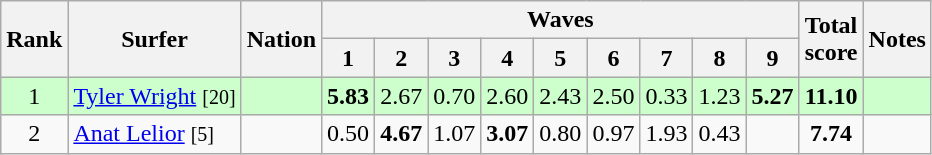<table class="wikitable sortable" style="text-align:center">
<tr>
<th rowspan=2>Rank</th>
<th rowspan=2>Surfer</th>
<th rowspan=2>Nation</th>
<th colspan=9>Waves</th>
<th rowspan=2>Total<br>score</th>
<th rowspan=2>Notes</th>
</tr>
<tr>
<th>1</th>
<th>2</th>
<th>3</th>
<th>4</th>
<th>5</th>
<th>6</th>
<th>7</th>
<th>8</th>
<th>9</th>
</tr>
<tr bgcolor=ccffcc>
<td>1</td>
<td align=left><a href='#'>Tyler Wright</a> <small>[20]</small></td>
<td align=left></td>
<td><strong>5.83</strong></td>
<td>2.67</td>
<td>0.70</td>
<td>2.60</td>
<td>2.43</td>
<td>2.50</td>
<td>0.33</td>
<td>1.23</td>
<td><strong>5.27</strong></td>
<td><strong>11.10</strong></td>
<td></td>
</tr>
<tr>
<td>2</td>
<td align=left><a href='#'>Anat Lelior</a> <small>[5]</small></td>
<td align=left></td>
<td>0.50</td>
<td><strong>4.67</strong></td>
<td>1.07</td>
<td><strong>3.07</strong></td>
<td>0.80</td>
<td>0.97</td>
<td>1.93</td>
<td>0.43</td>
<td></td>
<td><strong>7.74</strong></td>
<td></td>
</tr>
</table>
